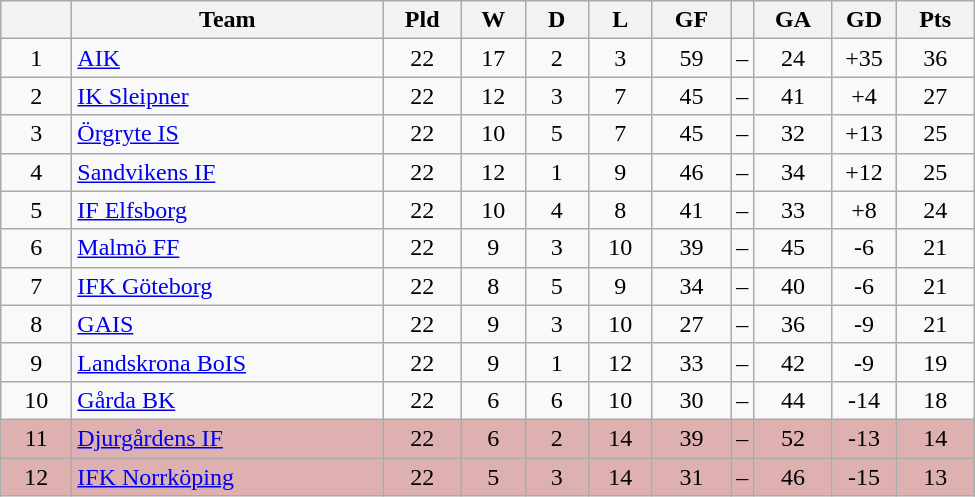<table class="wikitable" style="text-align: center;">
<tr>
<th style="width: 40px;"></th>
<th style="width: 200px;">Team</th>
<th style="width: 45px;">Pld</th>
<th style="width: 35px;">W</th>
<th style="width: 35px;">D</th>
<th style="width: 35px;">L</th>
<th style="width: 45px;">GF</th>
<th></th>
<th style="width: 45px;">GA</th>
<th style="width: 35px;">GD</th>
<th style="width: 45px;">Pts</th>
</tr>
<tr>
<td>1</td>
<td style="text-align: left;"><a href='#'>AIK</a></td>
<td>22</td>
<td>17</td>
<td>2</td>
<td>3</td>
<td>59</td>
<td>–</td>
<td>24</td>
<td>+35</td>
<td>36</td>
</tr>
<tr>
<td>2</td>
<td style="text-align: left;"><a href='#'>IK Sleipner</a></td>
<td>22</td>
<td>12</td>
<td>3</td>
<td>7</td>
<td>45</td>
<td>–</td>
<td>41</td>
<td>+4</td>
<td>27</td>
</tr>
<tr>
<td>3</td>
<td style="text-align: left;"><a href='#'>Örgryte IS</a></td>
<td>22</td>
<td>10</td>
<td>5</td>
<td>7</td>
<td>45</td>
<td>–</td>
<td>32</td>
<td>+13</td>
<td>25</td>
</tr>
<tr>
<td>4</td>
<td style="text-align: left;"><a href='#'>Sandvikens IF</a></td>
<td>22</td>
<td>12</td>
<td>1</td>
<td>9</td>
<td>46</td>
<td>–</td>
<td>34</td>
<td>+12</td>
<td>25</td>
</tr>
<tr>
<td>5</td>
<td style="text-align: left;"><a href='#'>IF Elfsborg</a></td>
<td>22</td>
<td>10</td>
<td>4</td>
<td>8</td>
<td>41</td>
<td>–</td>
<td>33</td>
<td>+8</td>
<td>24</td>
</tr>
<tr>
<td>6</td>
<td style="text-align: left;"><a href='#'>Malmö FF</a></td>
<td>22</td>
<td>9</td>
<td>3</td>
<td>10</td>
<td>39</td>
<td>–</td>
<td>45</td>
<td>-6</td>
<td>21</td>
</tr>
<tr>
<td>7</td>
<td style="text-align: left;"><a href='#'>IFK Göteborg</a></td>
<td>22</td>
<td>8</td>
<td>5</td>
<td>9</td>
<td>34</td>
<td>–</td>
<td>40</td>
<td>-6</td>
<td>21</td>
</tr>
<tr>
<td>8</td>
<td style="text-align: left;"><a href='#'>GAIS</a></td>
<td>22</td>
<td>9</td>
<td>3</td>
<td>10</td>
<td>27</td>
<td>–</td>
<td>36</td>
<td>-9</td>
<td>21</td>
</tr>
<tr>
<td>9</td>
<td style="text-align: left;"><a href='#'>Landskrona BoIS</a></td>
<td>22</td>
<td>9</td>
<td>1</td>
<td>12</td>
<td>33</td>
<td>–</td>
<td>42</td>
<td>-9</td>
<td>19</td>
</tr>
<tr>
<td>10</td>
<td style="text-align: left;"><a href='#'>Gårda BK</a></td>
<td>22</td>
<td>6</td>
<td>6</td>
<td>10</td>
<td>30</td>
<td>–</td>
<td>44</td>
<td>-14</td>
<td>18</td>
</tr>
<tr style="background: #deb0b0">
<td>11</td>
<td style="text-align: left;"><a href='#'>Djurgårdens IF</a></td>
<td>22</td>
<td>6</td>
<td>2</td>
<td>14</td>
<td>39</td>
<td>–</td>
<td>52</td>
<td>-13</td>
<td>14</td>
</tr>
<tr style="background: #deb0b0">
<td>12</td>
<td style="text-align: left;"><a href='#'>IFK Norrköping</a></td>
<td>22</td>
<td>5</td>
<td>3</td>
<td>14</td>
<td>31</td>
<td>–</td>
<td>46</td>
<td>-15</td>
<td>13</td>
</tr>
</table>
